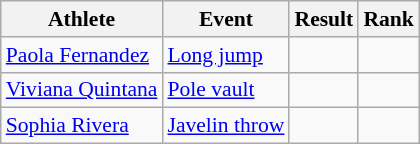<table class=wikitable style=font-size:90%;text-align:center>
<tr>
<th>Athlete</th>
<th>Event</th>
<th>Result</th>
<th>Rank</th>
</tr>
<tr>
<td align=left><a href='#'>Paola Fernandez</a></td>
<td align=left><a href='#'>Long jump</a></td>
<td></td>
<td></td>
</tr>
<tr>
<td align=left><a href='#'>Viviana Quintana</a></td>
<td align=left><a href='#'>Pole vault</a></td>
<td></td>
<td></td>
</tr>
<tr>
<td align=left><a href='#'>Sophia Rivera</a></td>
<td align=left><a href='#'>Javelin throw</a></td>
<td></td>
<td></td>
</tr>
</table>
